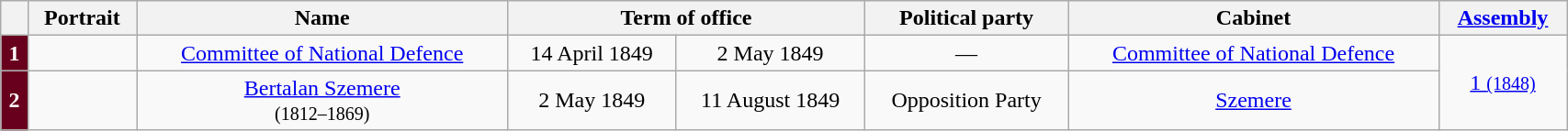<table class="wikitable" style="width:90%; text-align:center;">
<tr>
<th></th>
<th>Portrait</th>
<th>Name<br></th>
<th colspan=2>Term of office</th>
<th>Political party</th>
<th>Cabinet</th>
<th><a href='#'>Assembly</a><br></th>
</tr>
<tr>
<th style="background:#68001d; color:white;">1</th>
<td></td>
<td><a href='#'>Committee of National Defence</a></td>
<td>14 April 1849</td>
<td>2 May 1849</td>
<td>—</td>
<td><a href='#'>Committee of National Defence</a></td>
<td rowspan="2"><a href='#'>1 <small>(1848)</small></a></td>
</tr>
<tr>
<th style="background:#68001d; color:white;">2</th>
<td></td>
<td><a href='#'>Bertalan Szemere</a><br><small>(1812–1869)</small></td>
<td>2 May 1849</td>
<td>11 August 1849</td>
<td>Opposition Party</td>
<td><a href='#'>Szemere</a></td>
</tr>
</table>
